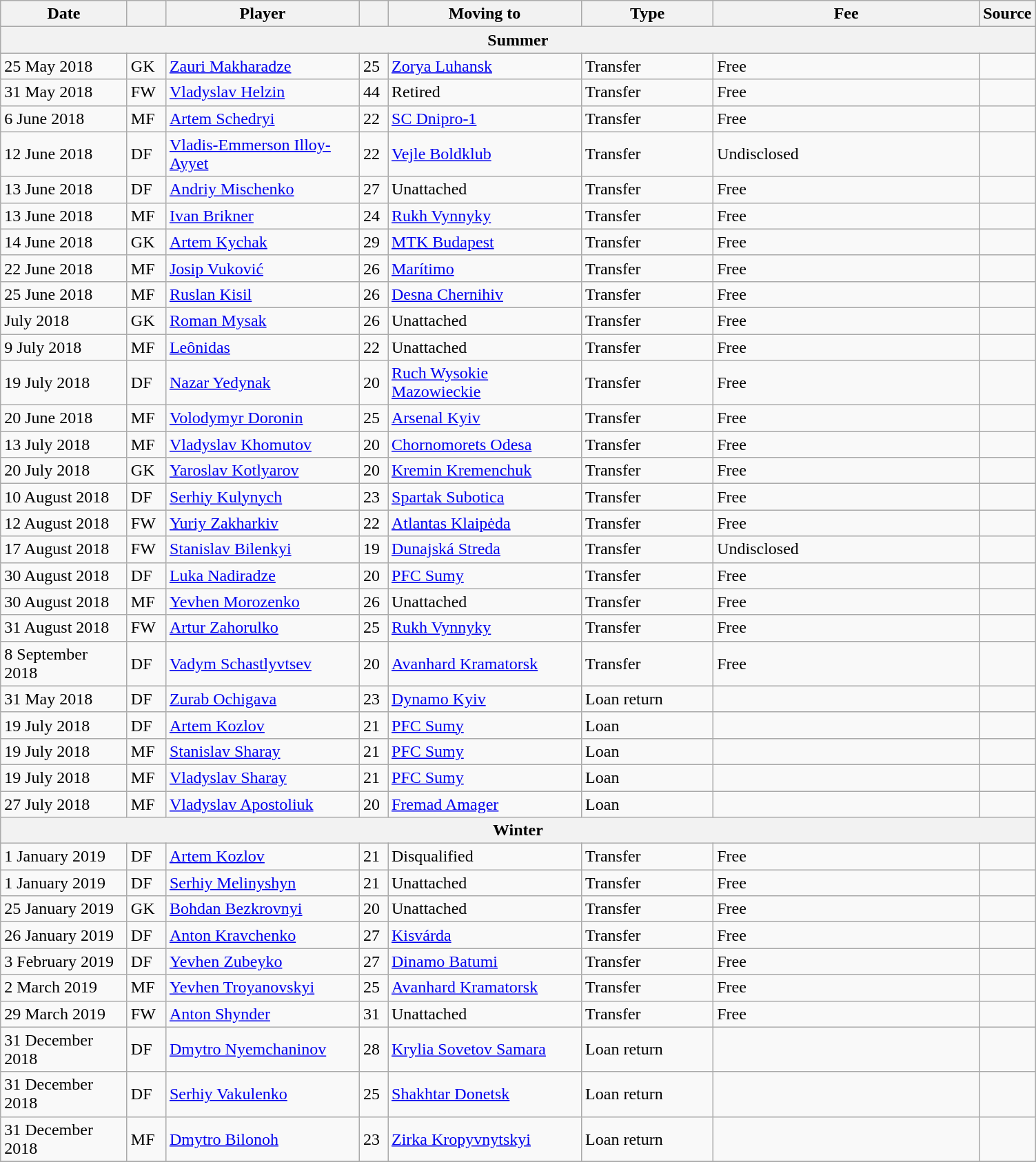<table class="wikitable sortable">
<tr>
<th style="width:115px;">Date</th>
<th style="width:30px;"></th>
<th style="width:180px;">Player</th>
<th style="width:20px;"></th>
<th style="width:180px;">Moving to</th>
<th style="width:120px;" class="unsortable">Type</th>
<th style="width:250px;" class="unsortable">Fee</th>
<th style="width:20px;">Source</th>
</tr>
<tr>
<th colspan=8>Summer</th>
</tr>
<tr>
<td>25 May 2018</td>
<td>GK</td>
<td> <a href='#'>Zauri Makharadze</a></td>
<td>25</td>
<td> <a href='#'>Zorya Luhansk</a></td>
<td>Transfer</td>
<td>Free</td>
<td></td>
</tr>
<tr>
<td>31 May 2018</td>
<td>FW</td>
<td> <a href='#'>Vladyslav Helzin</a></td>
<td>44</td>
<td>Retired</td>
<td>Transfer</td>
<td>Free</td>
<td></td>
</tr>
<tr>
<td>6 June 2018</td>
<td>MF</td>
<td> <a href='#'>Artem Schedryi</a></td>
<td>22</td>
<td> <a href='#'>SC Dnipro-1</a></td>
<td>Transfer</td>
<td>Free</td>
<td></td>
</tr>
<tr>
<td>12 June 2018</td>
<td>DF</td>
<td> <a href='#'>Vladis-Emmerson Illoy-Ayyet</a></td>
<td>22</td>
<td> <a href='#'>Vejle Boldklub</a></td>
<td>Transfer</td>
<td>Undisclosed</td>
<td></td>
</tr>
<tr>
<td>13 June 2018</td>
<td>DF</td>
<td> <a href='#'>Andriy Mischenko</a></td>
<td>27</td>
<td>Unattached</td>
<td>Transfer</td>
<td>Free</td>
<td></td>
</tr>
<tr>
<td>13 June 2018</td>
<td>MF</td>
<td> <a href='#'>Ivan Brikner</a></td>
<td>24</td>
<td> <a href='#'>Rukh Vynnyky</a></td>
<td>Transfer</td>
<td>Free</td>
<td></td>
</tr>
<tr>
<td>14 June 2018</td>
<td>GK</td>
<td> <a href='#'>Artem Kychak</a></td>
<td>29</td>
<td> <a href='#'>MTK Budapest</a></td>
<td>Transfer</td>
<td>Free</td>
<td></td>
</tr>
<tr>
<td>22 June 2018</td>
<td>MF</td>
<td> <a href='#'>Josip Vuković</a></td>
<td>26</td>
<td> <a href='#'>Marítimo</a></td>
<td>Transfer</td>
<td>Free</td>
<td></td>
</tr>
<tr>
<td>25 June 2018</td>
<td>MF</td>
<td> <a href='#'>Ruslan Kisil</a></td>
<td>26</td>
<td> <a href='#'>Desna Chernihiv</a></td>
<td>Transfer</td>
<td>Free</td>
<td></td>
</tr>
<tr>
<td>July 2018</td>
<td>GK</td>
<td> <a href='#'>Roman Mysak</a></td>
<td>26</td>
<td>Unattached</td>
<td>Transfer</td>
<td>Free</td>
<td></td>
</tr>
<tr>
<td>9 July 2018</td>
<td>MF</td>
<td> <a href='#'>Leônidas</a></td>
<td>22</td>
<td>Unattached</td>
<td>Transfer</td>
<td>Free</td>
<td></td>
</tr>
<tr>
<td>19 July 2018</td>
<td>DF</td>
<td> <a href='#'>Nazar Yedynak</a></td>
<td>20</td>
<td> <a href='#'>Ruch Wysokie Mazowieckie</a></td>
<td>Transfer</td>
<td>Free</td>
<td></td>
</tr>
<tr>
<td>20 June 2018</td>
<td>MF</td>
<td> <a href='#'>Volodymyr Doronin</a></td>
<td>25</td>
<td> <a href='#'>Arsenal Kyiv</a></td>
<td>Transfer</td>
<td>Free</td>
<td></td>
</tr>
<tr>
<td>13 July 2018</td>
<td>MF</td>
<td> <a href='#'>Vladyslav Khomutov</a></td>
<td>20</td>
<td> <a href='#'>Chornomorets Odesa</a></td>
<td>Transfer</td>
<td>Free</td>
<td></td>
</tr>
<tr>
<td>20 July 2018</td>
<td>GK</td>
<td> <a href='#'>Yaroslav Kotlyarov</a></td>
<td>20</td>
<td> <a href='#'>Kremin Kremenchuk</a></td>
<td>Transfer</td>
<td>Free</td>
<td></td>
</tr>
<tr>
<td>10 August 2018</td>
<td>DF</td>
<td> <a href='#'>Serhiy Kulynych</a></td>
<td>23</td>
<td> <a href='#'>Spartak Subotica</a></td>
<td>Transfer</td>
<td>Free</td>
<td></td>
</tr>
<tr>
<td>12 August 2018</td>
<td>FW</td>
<td> <a href='#'>Yuriy Zakharkiv</a></td>
<td>22</td>
<td> <a href='#'>Atlantas Klaipėda</a></td>
<td>Transfer</td>
<td>Free</td>
<td></td>
</tr>
<tr>
<td>17 August 2018</td>
<td>FW</td>
<td> <a href='#'>Stanislav Bilenkyi</a></td>
<td>19</td>
<td> <a href='#'>Dunajská Streda</a></td>
<td>Transfer</td>
<td>Undisclosed</td>
<td></td>
</tr>
<tr>
<td>30 August 2018</td>
<td>DF</td>
<td> <a href='#'>Luka Nadiradze</a></td>
<td>20</td>
<td> <a href='#'>PFC Sumy</a></td>
<td>Transfer</td>
<td>Free</td>
<td></td>
</tr>
<tr>
<td>30 August 2018</td>
<td>MF</td>
<td> <a href='#'>Yevhen Morozenko</a></td>
<td>26</td>
<td>Unattached</td>
<td>Transfer</td>
<td>Free</td>
<td></td>
</tr>
<tr>
<td>31 August 2018</td>
<td>FW</td>
<td> <a href='#'>Artur Zahorulko</a></td>
<td>25</td>
<td> <a href='#'>Rukh Vynnyky</a></td>
<td>Transfer</td>
<td>Free</td>
<td></td>
</tr>
<tr>
<td>8 September 2018</td>
<td>DF</td>
<td> <a href='#'>Vadym Schastlyvtsev</a></td>
<td>20</td>
<td> <a href='#'>Avanhard Kramatorsk</a></td>
<td>Transfer</td>
<td>Free</td>
<td></td>
</tr>
<tr>
<td>31 May 2018</td>
<td>DF</td>
<td> <a href='#'>Zurab Ochigava</a></td>
<td>23</td>
<td> <a href='#'>Dynamo Kyiv</a></td>
<td>Loan return</td>
<td></td>
<td></td>
</tr>
<tr>
<td>19 July 2018</td>
<td>DF</td>
<td> <a href='#'>Artem Kozlov</a></td>
<td>21</td>
<td> <a href='#'>PFC Sumy</a></td>
<td>Loan</td>
<td></td>
<td></td>
</tr>
<tr>
<td>19 July 2018</td>
<td>MF</td>
<td> <a href='#'>Stanislav Sharay</a></td>
<td>21</td>
<td> <a href='#'>PFC Sumy</a></td>
<td>Loan</td>
<td></td>
<td></td>
</tr>
<tr>
<td>19 July 2018</td>
<td>MF</td>
<td> <a href='#'>Vladyslav Sharay</a></td>
<td>21</td>
<td> <a href='#'>PFC Sumy</a></td>
<td>Loan</td>
<td></td>
<td></td>
</tr>
<tr>
<td>27 July 2018</td>
<td>MF</td>
<td> <a href='#'>Vladyslav Apostoliuk</a></td>
<td>20</td>
<td> <a href='#'>Fremad Amager</a></td>
<td>Loan</td>
<td></td>
<td></td>
</tr>
<tr>
<th colspan=8>Winter</th>
</tr>
<tr>
<td>1 January 2019</td>
<td>DF</td>
<td> <a href='#'>Artem Kozlov</a></td>
<td>21</td>
<td>Disqualified</td>
<td>Transfer</td>
<td>Free</td>
<td></td>
</tr>
<tr>
<td>1 January 2019</td>
<td>DF</td>
<td> <a href='#'>Serhiy Melinyshyn</a></td>
<td>21</td>
<td>Unattached</td>
<td>Transfer</td>
<td>Free</td>
<td></td>
</tr>
<tr>
<td>25 January 2019</td>
<td>GK</td>
<td> <a href='#'>Bohdan Bezkrovnyi</a></td>
<td>20</td>
<td>Unattached</td>
<td>Transfer</td>
<td>Free</td>
<td></td>
</tr>
<tr>
<td>26 January 2019</td>
<td>DF</td>
<td> <a href='#'>Anton Kravchenko</a></td>
<td>27</td>
<td> <a href='#'>Kisvárda</a></td>
<td>Transfer</td>
<td>Free</td>
<td></td>
</tr>
<tr>
<td>3 February 2019</td>
<td>DF</td>
<td> <a href='#'>Yevhen Zubeyko</a></td>
<td>27</td>
<td> <a href='#'>Dinamo Batumi</a></td>
<td>Transfer</td>
<td>Free</td>
<td></td>
</tr>
<tr>
<td>2 March 2019</td>
<td>MF</td>
<td> <a href='#'>Yevhen Troyanovskyi</a></td>
<td>25</td>
<td> <a href='#'>Avanhard Kramatorsk</a></td>
<td>Transfer</td>
<td>Free</td>
<td></td>
</tr>
<tr>
<td>29 March 2019</td>
<td>FW</td>
<td> <a href='#'>Anton Shynder</a></td>
<td>31</td>
<td>Unattached</td>
<td>Transfer</td>
<td>Free</td>
<td></td>
</tr>
<tr>
<td>31 December 2018</td>
<td>DF</td>
<td> <a href='#'>Dmytro Nyemchaninov</a></td>
<td>28</td>
<td> <a href='#'>Krylia Sovetov Samara</a></td>
<td>Loan return</td>
<td></td>
<td></td>
</tr>
<tr>
<td>31 December 2018</td>
<td>DF</td>
<td> <a href='#'>Serhiy Vakulenko</a></td>
<td>25</td>
<td> <a href='#'>Shakhtar Donetsk</a></td>
<td>Loan return</td>
<td></td>
<td></td>
</tr>
<tr>
<td>31 December 2018</td>
<td>MF</td>
<td> <a href='#'>Dmytro Bilonoh</a></td>
<td>23</td>
<td> <a href='#'>Zirka Kropyvnytskyi</a></td>
<td>Loan return</td>
<td></td>
<td></td>
</tr>
<tr>
</tr>
</table>
